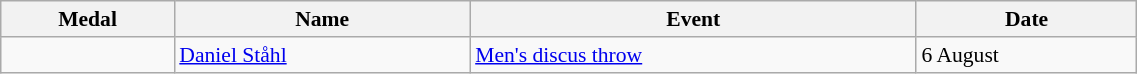<table class="wikitable" style="font-size:90%" width=60%>
<tr>
<th>Medal</th>
<th>Name</th>
<th>Event</th>
<th>Date</th>
</tr>
<tr>
<td></td>
<td><a href='#'>Daniel Ståhl</a></td>
<td><a href='#'>Men's discus throw</a></td>
<td>6 August</td>
</tr>
</table>
